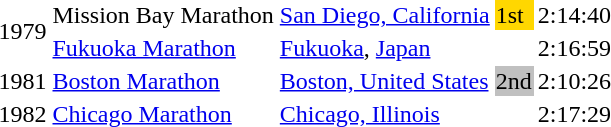<table>
<tr>
<td rowspan=2>1979</td>
<td>Mission Bay Marathon</td>
<td><a href='#'>San Diego, California</a></td>
<td bgcolor="gold">1st</td>
<td>2:14:40</td>
</tr>
<tr>
<td><a href='#'>Fukuoka Marathon</a></td>
<td><a href='#'>Fukuoka</a>, <a href='#'>Japan</a></td>
<td></td>
<td>2:16:59</td>
</tr>
<tr>
<td>1981</td>
<td><a href='#'>Boston Marathon</a></td>
<td><a href='#'>Boston, United States</a></td>
<td bgcolor="silver">2nd</td>
<td>2:10:26</td>
</tr>
<tr>
<td>1982</td>
<td><a href='#'>Chicago Marathon</a></td>
<td><a href='#'>Chicago, Illinois</a></td>
<td></td>
<td>2:17:29</td>
</tr>
</table>
